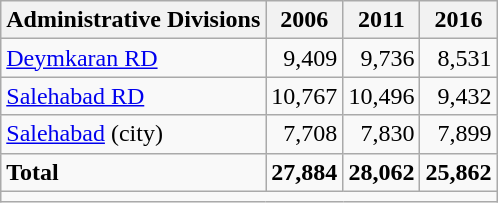<table class="wikitable">
<tr>
<th>Administrative Divisions</th>
<th>2006</th>
<th>2011</th>
<th>2016</th>
</tr>
<tr>
<td><a href='#'>Deymkaran RD</a></td>
<td style="text-align: right;">9,409</td>
<td style="text-align: right;">9,736</td>
<td style="text-align: right;">8,531</td>
</tr>
<tr>
<td><a href='#'>Salehabad RD</a></td>
<td style="text-align: right;">10,767</td>
<td style="text-align: right;">10,496</td>
<td style="text-align: right;">9,432</td>
</tr>
<tr>
<td><a href='#'>Salehabad</a> (city)</td>
<td style="text-align: right;">7,708</td>
<td style="text-align: right;">7,830</td>
<td style="text-align: right;">7,899</td>
</tr>
<tr>
<td><strong>Total</strong></td>
<td style="text-align: right;"><strong>27,884</strong></td>
<td style="text-align: right;"><strong>28,062</strong></td>
<td style="text-align: right;"><strong>25,862</strong></td>
</tr>
<tr>
<td colspan=4></td>
</tr>
</table>
